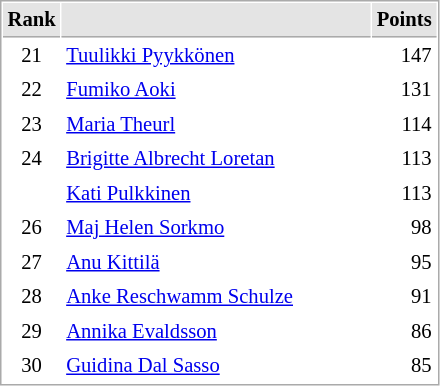<table cellspacing="1" cellpadding="3" style="border:1px solid #AAAAAA;font-size:86%">
<tr style="background-color: #E4E4E4;">
<th style="border-bottom:1px solid #AAAAAA" width=10>Rank</th>
<th style="border-bottom:1px solid #AAAAAA" width=200></th>
<th style="border-bottom:1px solid #AAAAAA" width=20 align=right>Points</th>
</tr>
<tr>
<td align=center>21</td>
<td> <a href='#'>Tuulikki Pyykkönen</a></td>
<td align=right>147</td>
</tr>
<tr>
<td align=center>22</td>
<td> <a href='#'>Fumiko Aoki</a></td>
<td align=right>131</td>
</tr>
<tr>
<td align=center>23</td>
<td> <a href='#'>Maria Theurl</a></td>
<td align=right>114</td>
</tr>
<tr>
<td align=center>24</td>
<td> <a href='#'>Brigitte Albrecht Loretan</a></td>
<td align=right>113</td>
</tr>
<tr>
<td align=center></td>
<td> <a href='#'>Kati Pulkkinen</a></td>
<td align=right>113</td>
</tr>
<tr>
<td align=center>26</td>
<td> <a href='#'>Maj Helen Sorkmo</a></td>
<td align=right>98</td>
</tr>
<tr>
<td align=center>27</td>
<td> <a href='#'>Anu Kittilä</a></td>
<td align=right>95</td>
</tr>
<tr>
<td align=center>28</td>
<td> <a href='#'>Anke Reschwamm Schulze</a></td>
<td align=right>91</td>
</tr>
<tr>
<td align=center>29</td>
<td> <a href='#'>Annika Evaldsson</a></td>
<td align=right>86</td>
</tr>
<tr>
<td align=center>30</td>
<td> <a href='#'>Guidina Dal Sasso</a></td>
<td align=right>85</td>
</tr>
</table>
